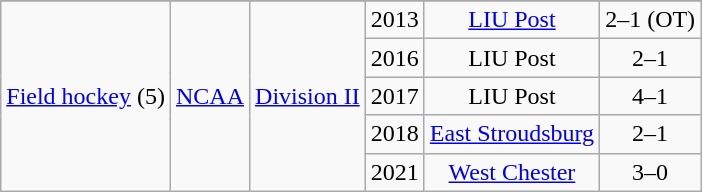<table class="wikitable" style="text-align:center">
<tr>
</tr>
<tr align="center">
<td rowspan="5"><a href='#'>Field hockey</a> (5)</td>
<td rowspan="5"><a href='#'>NCAA</a></td>
<td rowspan="5"><a href='#'>Division II</a></td>
<td>2013</td>
<td><a href='#'>LIU Post</a></td>
<td>2–1 (OT)</td>
</tr>
<tr align="center">
<td>2016</td>
<td>LIU Post</td>
<td>2–1</td>
</tr>
<tr align="center">
<td>2017</td>
<td>LIU Post</td>
<td>4–1</td>
</tr>
<tr align="center">
<td>2018</td>
<td><a href='#'>East Stroudsburg</a></td>
<td>2–1</td>
</tr>
<tr align="center">
<td>2021</td>
<td><a href='#'>West Chester</a></td>
<td>3–0</td>
</tr>
</table>
